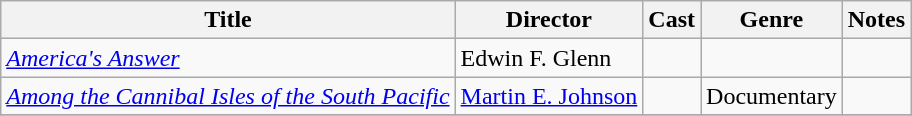<table class="wikitable">
<tr>
<th>Title</th>
<th>Director</th>
<th>Cast</th>
<th>Genre</th>
<th>Notes</th>
</tr>
<tr>
<td><em><a href='#'>America's Answer</a></em></td>
<td>Edwin F. Glenn</td>
<td></td>
<td></td>
<td></td>
</tr>
<tr>
<td><em><a href='#'>Among the Cannibal Isles of the South Pacific</a></em></td>
<td><a href='#'>Martin E. Johnson</a></td>
<td></td>
<td>Documentary</td>
<td></td>
</tr>
<tr>
</tr>
</table>
